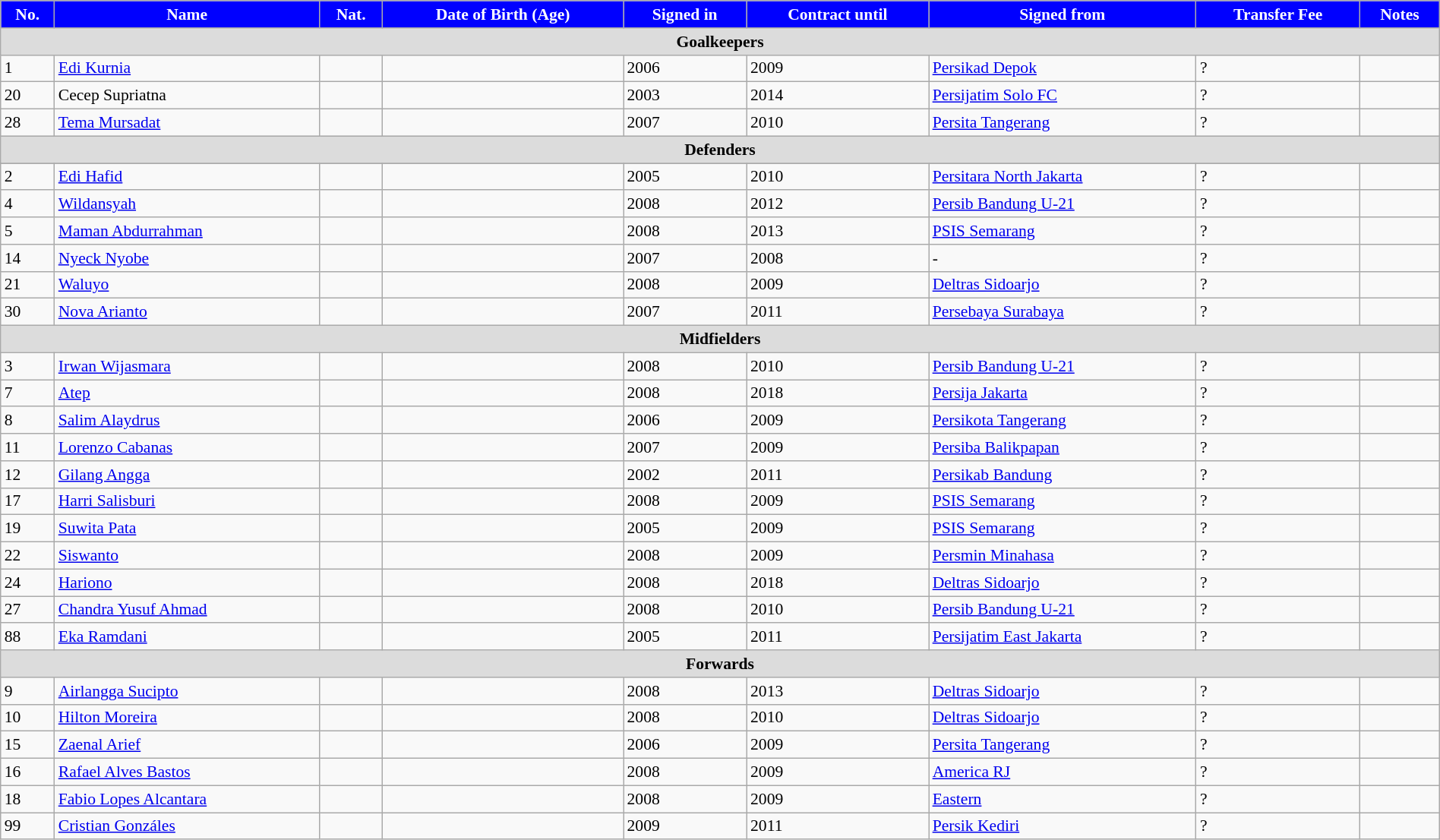<table class="wikitable" style="text-align: left; font-size:90%" width=100%>
<tr>
<th style="background:#0000FF; color:white; text-align:center;">No.</th>
<th style="background:#0000FF; color:white; text-align:center;">Name</th>
<th style="background:#0000FF; color:white; text-align:center;">Nat.</th>
<th style="background:#0000FF; color:white; text-align:center;">Date of Birth (Age)</th>
<th style="background:#0000FF; color:white; text-align:center;">Signed in</th>
<th style="background:#0000FF; color:white; text-align:center;">Contract until</th>
<th style="background:#0000FF; color:white; text-align:center;">Signed from</th>
<th style="background:#0000FF; color:white; text-align:center;">Transfer Fee</th>
<th style="background:#0000FF; color:white; text-align:center;">Notes</th>
</tr>
<tr>
<th colspan="10" style="background:#dcdcdc; text-align:center;">Goalkeepers</th>
</tr>
<tr>
<td>1</td>
<td><a href='#'>Edi Kurnia</a></td>
<td></td>
<td></td>
<td>2006</td>
<td>2009</td>
<td> <a href='#'>Persikad Depok</a></td>
<td>?</td>
<td></td>
</tr>
<tr>
<td>20</td>
<td>Cecep Supriatna</td>
<td></td>
<td></td>
<td>2003</td>
<td>2014</td>
<td> <a href='#'>Persijatim Solo FC</a></td>
<td>?</td>
<td></td>
</tr>
<tr>
<td>28</td>
<td><a href='#'>Tema Mursadat</a></td>
<td></td>
<td></td>
<td>2007</td>
<td>2010</td>
<td> <a href='#'>Persita Tangerang</a></td>
<td>?</td>
<td></td>
</tr>
<tr>
<th colspan="10" style="background:#dcdcdc; text-align:center;">Defenders</th>
</tr>
<tr>
</tr>
<tr>
<td>2</td>
<td><a href='#'>Edi Hafid</a></td>
<td></td>
<td></td>
<td>2005</td>
<td>2010</td>
<td> <a href='#'>Persitara North Jakarta</a></td>
<td>?</td>
<td></td>
</tr>
<tr>
<td>4</td>
<td><a href='#'>Wildansyah</a></td>
<td></td>
<td></td>
<td>2008</td>
<td>2012</td>
<td> <a href='#'>Persib Bandung U-21</a></td>
<td>?</td>
<td></td>
</tr>
<tr>
<td>5</td>
<td><a href='#'>Maman Abdurrahman</a></td>
<td></td>
<td></td>
<td>2008</td>
<td>2013</td>
<td> <a href='#'>PSIS Semarang</a></td>
<td>?</td>
<td></td>
</tr>
<tr>
<td>14</td>
<td><a href='#'>Nyeck Nyobe</a></td>
<td></td>
<td></td>
<td>2007</td>
<td>2008</td>
<td>-</td>
<td>?</td>
<td></td>
</tr>
<tr>
<td>21</td>
<td><a href='#'>Waluyo</a></td>
<td></td>
<td></td>
<td>2008</td>
<td>2009</td>
<td> <a href='#'>Deltras Sidoarjo</a></td>
<td>?</td>
<td></td>
</tr>
<tr>
<td>30</td>
<td><a href='#'>Nova Arianto</a></td>
<td></td>
<td></td>
<td>2007</td>
<td>2011</td>
<td> <a href='#'>Persebaya Surabaya</a></td>
<td>?</td>
<td></td>
</tr>
<tr>
<th colspan="10" style="background:#dcdcdc; text-align:center;">Midfielders</th>
</tr>
<tr>
<td>3</td>
<td><a href='#'>Irwan Wijasmara</a></td>
<td></td>
<td></td>
<td>2008</td>
<td>2010</td>
<td> <a href='#'>Persib Bandung U-21</a></td>
<td>?</td>
<td></td>
</tr>
<tr>
<td>7</td>
<td><a href='#'>Atep</a></td>
<td></td>
<td></td>
<td>2008</td>
<td>2018</td>
<td> <a href='#'>Persija Jakarta</a></td>
<td>?</td>
<td></td>
</tr>
<tr>
<td>8</td>
<td><a href='#'>Salim Alaydrus</a></td>
<td></td>
<td></td>
<td>2006</td>
<td>2009</td>
<td> <a href='#'>Persikota Tangerang</a></td>
<td>?</td>
<td></td>
</tr>
<tr>
<td>11</td>
<td><a href='#'>Lorenzo Cabanas</a></td>
<td></td>
<td></td>
<td>2007</td>
<td>2009</td>
<td> <a href='#'>Persiba Balikpapan</a></td>
<td>?</td>
<td></td>
</tr>
<tr>
<td>12</td>
<td><a href='#'>Gilang Angga</a></td>
<td></td>
<td></td>
<td>2002</td>
<td>2011</td>
<td> <a href='#'>Persikab Bandung</a></td>
<td>?</td>
<td></td>
</tr>
<tr>
<td>17</td>
<td><a href='#'>Harri Salisburi</a></td>
<td></td>
<td></td>
<td>2008</td>
<td>2009</td>
<td> <a href='#'>PSIS Semarang</a></td>
<td>?</td>
<td></td>
</tr>
<tr>
<td>19</td>
<td><a href='#'>Suwita Pata</a></td>
<td></td>
<td></td>
<td>2005</td>
<td>2009</td>
<td> <a href='#'>PSIS Semarang</a></td>
<td>?</td>
<td></td>
</tr>
<tr>
<td>22</td>
<td><a href='#'>Siswanto</a></td>
<td></td>
<td></td>
<td>2008</td>
<td>2009</td>
<td> <a href='#'>Persmin Minahasa</a></td>
<td>?</td>
<td></td>
</tr>
<tr>
<td>24</td>
<td><a href='#'>Hariono</a></td>
<td></td>
<td></td>
<td>2008</td>
<td>2018</td>
<td> <a href='#'>Deltras Sidoarjo</a></td>
<td>?</td>
<td></td>
</tr>
<tr>
<td>27</td>
<td><a href='#'>Chandra Yusuf Ahmad</a></td>
<td></td>
<td></td>
<td>2008</td>
<td>2010</td>
<td> <a href='#'>Persib Bandung U-21</a></td>
<td>?</td>
<td></td>
</tr>
<tr>
<td>88</td>
<td><a href='#'>Eka Ramdani</a></td>
<td></td>
<td></td>
<td>2005</td>
<td>2011</td>
<td> <a href='#'>Persijatim East Jakarta</a></td>
<td>?</td>
<td></td>
</tr>
<tr>
<th colspan="10" style="background:#dcdcdc; text-align:center;">Forwards</th>
</tr>
<tr>
<td>9</td>
<td><a href='#'>Airlangga Sucipto</a></td>
<td></td>
<td></td>
<td>2008</td>
<td>2013</td>
<td> <a href='#'>Deltras Sidoarjo</a></td>
<td>?</td>
<td></td>
</tr>
<tr>
<td>10</td>
<td><a href='#'>Hilton Moreira</a></td>
<td></td>
<td></td>
<td>2008</td>
<td>2010</td>
<td> <a href='#'>Deltras Sidoarjo</a></td>
<td>?</td>
<td></td>
</tr>
<tr>
<td>15</td>
<td><a href='#'>Zaenal Arief</a></td>
<td></td>
<td></td>
<td>2006</td>
<td>2009</td>
<td> <a href='#'>Persita Tangerang</a></td>
<td>?</td>
<td></td>
</tr>
<tr>
<td>16</td>
<td><a href='#'>Rafael Alves Bastos</a></td>
<td></td>
<td></td>
<td>2008</td>
<td>2009</td>
<td> <a href='#'>America RJ</a></td>
<td>?</td>
<td></td>
</tr>
<tr>
<td>18</td>
<td><a href='#'>Fabio Lopes Alcantara</a></td>
<td></td>
<td></td>
<td>2008</td>
<td>2009</td>
<td> <a href='#'>Eastern</a></td>
<td>?</td>
<td></td>
</tr>
<tr>
<td>99</td>
<td><a href='#'>Cristian Gonzáles</a></td>
<td></td>
<td></td>
<td>2009</td>
<td>2011</td>
<td> <a href='#'>Persik Kediri</a></td>
<td>?</td>
<td></td>
</tr>
</table>
